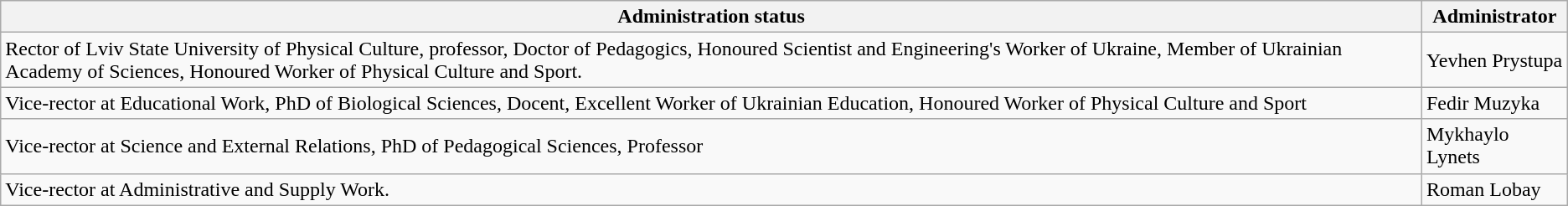<table class="wikitable">
<tr>
<th>Administration status</th>
<th>Administrator</th>
</tr>
<tr>
<td>Rector of Lviv State University of Physical Culture, professor, Doctor of Pedagogics, Honoured Scientist and Engineering's Worker of Ukraine, Member of Ukrainian Academy of Sciences, Honoured Worker of Physical Culture and Sport.</td>
<td>Yevhen Prystupa</td>
</tr>
<tr>
<td>Vice-rector at Educational Work, PhD of Biological Sciences, Docent, Excellent Worker of Ukrainian Education, Honoured Worker of Physical Culture and Sport</td>
<td>Fedir Muzyka</td>
</tr>
<tr>
<td>Vice-rector at Science and External Relations, PhD  of  Pedagogical Sciences, Professor</td>
<td>Mykhaylo Lynets</td>
</tr>
<tr>
<td>Vice-rector at Administrative and Supply Work.</td>
<td>Roman Lobay</td>
</tr>
</table>
